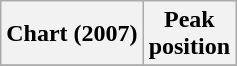<table class="wikitable">
<tr>
<th>Chart (2007)</th>
<th>Peak<br>position</th>
</tr>
<tr>
</tr>
</table>
